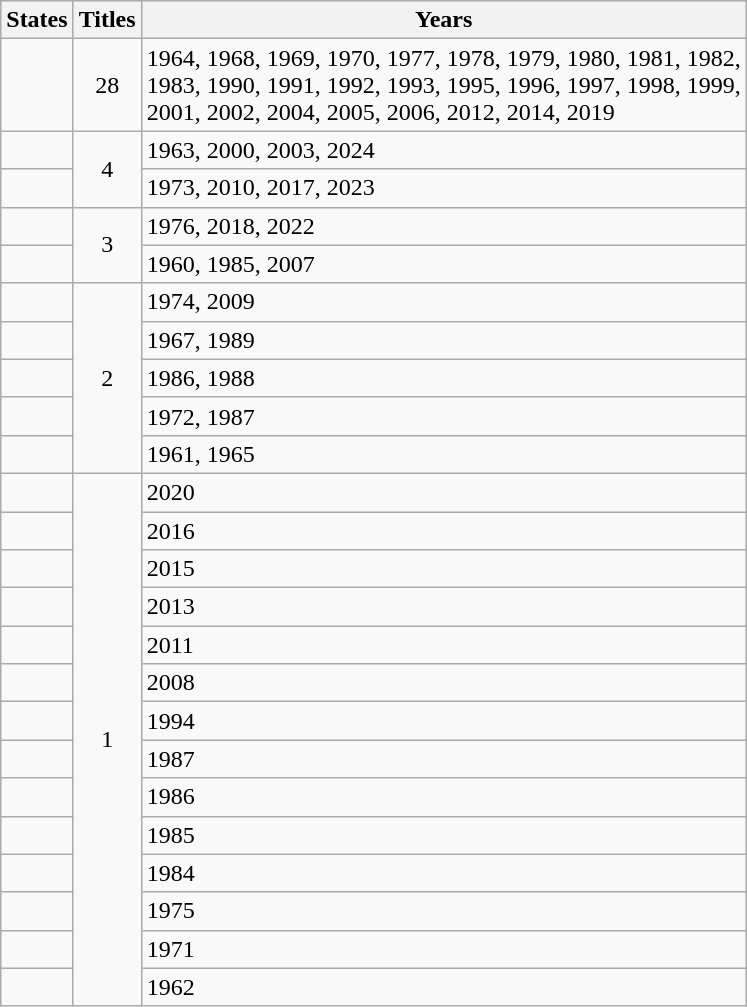<table class="wikitable">
<tr>
<th>States</th>
<th>Titles</th>
<th>Years</th>
</tr>
<tr>
<td></td>
<td style="text-align:center;">28</td>
<td>1964, 1968, 1969, 1970, 1977, 1978, 1979, 1980, 1981, 1982,<br> 1983, 1990, 1991, 1992, 1993, 1995, 1996, 1997, 1998, 1999,<br> 2001, 2002, 2004, 2005, 2006, 2012, 2014, 2019</td>
</tr>
<tr>
<td></td>
<td rowspan="2" style="text-align:center;">4</td>
<td>1963, 2000, 2003, 2024</td>
</tr>
<tr>
<td></td>
<td>1973, 2010, 2017, 2023</td>
</tr>
<tr>
<td></td>
<td rowspan="2" style="text-align:center;">3</td>
<td>1976, 2018, 2022</td>
</tr>
<tr>
<td></td>
<td>1960, 1985, 2007</td>
</tr>
<tr>
<td></td>
<td rowspan="5" style="text-align:center;">2</td>
<td>1974, 2009</td>
</tr>
<tr>
<td></td>
<td>1967, 1989</td>
</tr>
<tr>
<td></td>
<td>1986, 1988</td>
</tr>
<tr>
<td></td>
<td>1972, 1987</td>
</tr>
<tr>
<td></td>
<td>1961, 1965</td>
</tr>
<tr>
<td></td>
<td rowspan="15" style="text-align:center;">1</td>
<td>2020</td>
</tr>
<tr>
<td></td>
<td>2016</td>
</tr>
<tr>
<td></td>
<td>2015</td>
</tr>
<tr>
<td></td>
<td>2013</td>
</tr>
<tr>
<td></td>
<td>2011</td>
</tr>
<tr>
<td></td>
<td>2008</td>
</tr>
<tr>
<td></td>
<td>1994</td>
</tr>
<tr>
<td></td>
<td>1987</td>
</tr>
<tr>
<td></td>
<td>1986</td>
</tr>
<tr>
<td></td>
<td>1985</td>
</tr>
<tr>
<td></td>
<td>1984</td>
</tr>
<tr>
<td></td>
<td>1975</td>
</tr>
<tr>
<td></td>
<td>1971</td>
</tr>
<tr>
<td></td>
<td>1962</td>
</tr>
</table>
